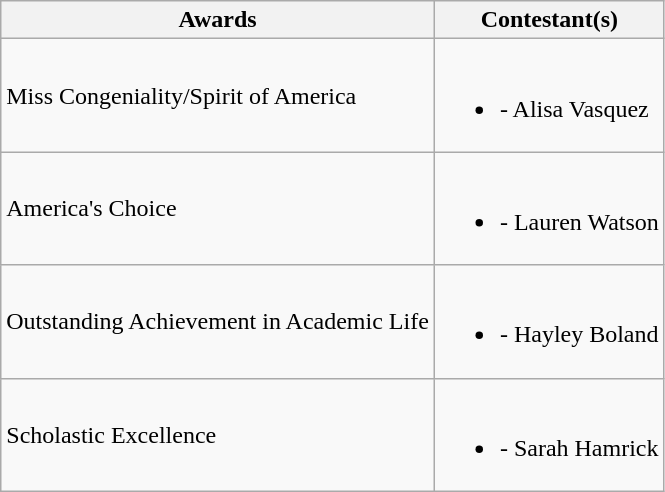<table class="wikitable">
<tr>
<th>Awards</th>
<th>Contestant(s)</th>
</tr>
<tr>
<td>Miss Congeniality/Spirit of America</td>
<td><br><ul><li> - Alisa Vasquez</li></ul></td>
</tr>
<tr>
<td>America's Choice</td>
<td><br><ul><li> -  Lauren Watson</li></ul></td>
</tr>
<tr>
<td>Outstanding Achievement in Academic Life</td>
<td><br><ul><li> - Hayley Boland</li></ul></td>
</tr>
<tr>
<td>Scholastic Excellence</td>
<td><br><ul><li> - Sarah Hamrick</li></ul></td>
</tr>
</table>
